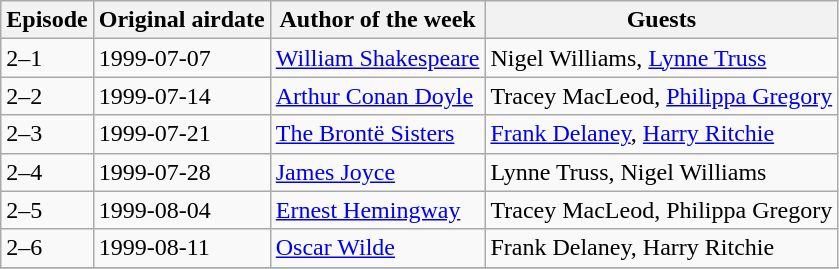<table class="wikitable">
<tr>
<th>Episode</th>
<th>Original airdate</th>
<th>Author of the week</th>
<th>Guests</th>
</tr>
<tr>
<td>2–1</td>
<td>1999-07-07</td>
<td><a href='#'>William Shakespeare</a></td>
<td>Nigel Williams, <a href='#'>Lynne Truss</a></td>
</tr>
<tr>
<td>2–2</td>
<td>1999-07-14</td>
<td><a href='#'>Arthur Conan Doyle</a></td>
<td>Tracey MacLeod, <a href='#'>Philippa Gregory</a></td>
</tr>
<tr>
<td>2–3</td>
<td>1999-07-21</td>
<td><a href='#'>The Brontë Sisters</a></td>
<td><a href='#'>Frank Delaney</a>, <a href='#'>Harry Ritchie</a></td>
</tr>
<tr>
<td>2–4</td>
<td>1999-07-28</td>
<td><a href='#'>James Joyce</a></td>
<td>Lynne Truss, Nigel Williams</td>
</tr>
<tr>
<td>2–5</td>
<td>1999-08-04</td>
<td><a href='#'>Ernest Hemingway</a></td>
<td>Tracey MacLeod, Philippa Gregory</td>
</tr>
<tr>
<td>2–6</td>
<td>1999-08-11</td>
<td><a href='#'>Oscar Wilde</a></td>
<td>Frank Delaney, Harry Ritchie</td>
</tr>
<tr>
</tr>
</table>
